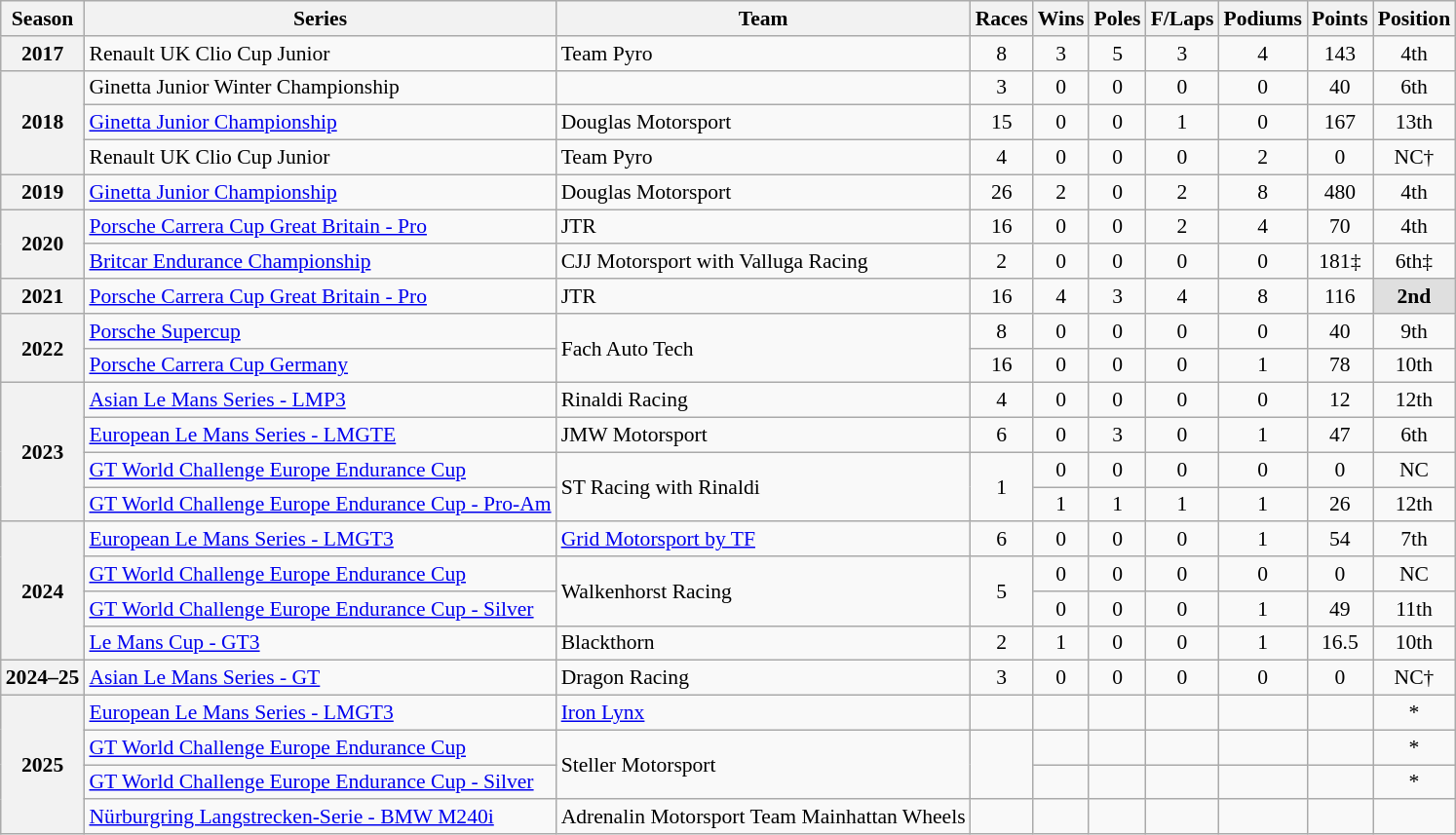<table class="wikitable" style="font-size: 90%; text-align:center">
<tr>
<th>Season</th>
<th>Series</th>
<th>Team</th>
<th>Races</th>
<th>Wins</th>
<th>Poles</th>
<th>F/Laps</th>
<th>Podiums</th>
<th>Points</th>
<th>Position</th>
</tr>
<tr>
<th>2017</th>
<td align=left>Renault UK Clio Cup Junior</td>
<td align=left>Team Pyro</td>
<td>8</td>
<td>3</td>
<td>5</td>
<td>3</td>
<td>4</td>
<td>143</td>
<td>4th</td>
</tr>
<tr>
<th rowspan="3">2018</th>
<td align=left>Ginetta Junior Winter Championship</td>
<td align=left></td>
<td>3</td>
<td>0</td>
<td>0</td>
<td>0</td>
<td>0</td>
<td>40</td>
<td>6th</td>
</tr>
<tr>
<td align=left><a href='#'>Ginetta Junior Championship</a></td>
<td align=left>Douglas Motorsport</td>
<td>15</td>
<td>0</td>
<td>0</td>
<td>1</td>
<td>0</td>
<td>167</td>
<td>13th</td>
</tr>
<tr>
<td align=left>Renault UK Clio Cup Junior</td>
<td align=left>Team Pyro</td>
<td>4</td>
<td>0</td>
<td>0</td>
<td>0</td>
<td>2</td>
<td>0</td>
<td>NC†</td>
</tr>
<tr>
<th>2019</th>
<td align=left><a href='#'>Ginetta Junior Championship</a></td>
<td align=left>Douglas Motorsport</td>
<td>26</td>
<td>2</td>
<td>0</td>
<td>2</td>
<td>8</td>
<td>480</td>
<td>4th</td>
</tr>
<tr>
<th rowspan="2">2020</th>
<td align=left><a href='#'>Porsche Carrera Cup Great Britain - Pro</a></td>
<td align=left>JTR</td>
<td>16</td>
<td>0</td>
<td>0</td>
<td>2</td>
<td>4</td>
<td>70</td>
<td>4th</td>
</tr>
<tr>
<td align=left><a href='#'>Britcar Endurance Championship</a></td>
<td align=left>CJJ Motorsport with Valluga Racing</td>
<td>2</td>
<td>0</td>
<td>0</td>
<td>0</td>
<td>0</td>
<td>181‡</td>
<td>6th‡</td>
</tr>
<tr>
<th>2021</th>
<td align=left><a href='#'>Porsche Carrera Cup Great Britain - Pro</a></td>
<td align=left>JTR</td>
<td>16</td>
<td>4</td>
<td>3</td>
<td>4</td>
<td>8</td>
<td>116</td>
<td style="background:#DFDFDF"><strong>2nd</strong></td>
</tr>
<tr>
<th rowspan="2">2022</th>
<td align=left><a href='#'>Porsche Supercup</a></td>
<td align=left rowspan="2">Fach Auto Tech</td>
<td>8</td>
<td>0</td>
<td>0</td>
<td>0</td>
<td>0</td>
<td>40</td>
<td>9th</td>
</tr>
<tr>
<td align=left><a href='#'>Porsche Carrera Cup Germany</a></td>
<td>16</td>
<td>0</td>
<td>0</td>
<td>0</td>
<td>1</td>
<td>78</td>
<td>10th</td>
</tr>
<tr>
<th rowspan="4">2023</th>
<td align=left><a href='#'>Asian Le Mans Series - LMP3</a></td>
<td align=left>Rinaldi Racing</td>
<td>4</td>
<td>0</td>
<td>0</td>
<td>0</td>
<td>0</td>
<td>12</td>
<td>12th</td>
</tr>
<tr>
<td align=left><a href='#'>European Le Mans Series - LMGTE</a></td>
<td align=left>JMW Motorsport</td>
<td>6</td>
<td>0</td>
<td>3</td>
<td>0</td>
<td>1</td>
<td>47</td>
<td>6th</td>
</tr>
<tr>
<td align=left><a href='#'>GT World Challenge Europe Endurance Cup</a></td>
<td rowspan="2" align=left>ST Racing with Rinaldi</td>
<td rowspan="2">1</td>
<td>0</td>
<td>0</td>
<td>0</td>
<td>0</td>
<td>0</td>
<td>NC</td>
</tr>
<tr>
<td align=left><a href='#'>GT World Challenge Europe Endurance Cup - Pro-Am</a></td>
<td>1</td>
<td>1</td>
<td>1</td>
<td>1</td>
<td>26</td>
<td>12th</td>
</tr>
<tr>
<th rowspan="4">2024</th>
<td align=left><a href='#'>European Le Mans Series - LMGT3</a></td>
<td align=left><a href='#'>Grid Motorsport by TF</a></td>
<td>6</td>
<td>0</td>
<td>0</td>
<td>0</td>
<td>1</td>
<td>54</td>
<td>7th</td>
</tr>
<tr>
<td align=left><a href='#'>GT World Challenge Europe Endurance Cup</a></td>
<td rowspan="2" align=left>Walkenhorst Racing</td>
<td rowspan="2">5</td>
<td>0</td>
<td>0</td>
<td>0</td>
<td>0</td>
<td>0</td>
<td>NC</td>
</tr>
<tr>
<td align="left"><a href='#'>GT World Challenge Europe Endurance Cup - Silver</a></td>
<td>0</td>
<td>0</td>
<td>0</td>
<td>1</td>
<td>49</td>
<td>11th</td>
</tr>
<tr>
<td align=left><a href='#'>Le Mans Cup - GT3</a></td>
<td align=left>Blackthorn</td>
<td>2</td>
<td>1</td>
<td>0</td>
<td>0</td>
<td>1</td>
<td>16.5</td>
<td>10th</td>
</tr>
<tr>
<th>2024–25</th>
<td align=left><a href='#'>Asian Le Mans Series - GT</a></td>
<td align=left>Dragon Racing</td>
<td>3</td>
<td>0</td>
<td>0</td>
<td>0</td>
<td>0</td>
<td>0</td>
<td>NC†</td>
</tr>
<tr>
<th rowspan="4">2025</th>
<td align=left><a href='#'>European Le Mans Series - LMGT3</a></td>
<td align=left><a href='#'>Iron Lynx</a></td>
<td></td>
<td></td>
<td></td>
<td></td>
<td></td>
<td></td>
<td>*</td>
</tr>
<tr>
<td align=left><a href='#'>GT World Challenge Europe Endurance Cup</a></td>
<td rowspan="2" align=left>Steller Motorsport</td>
<td rowspan="2"></td>
<td></td>
<td></td>
<td></td>
<td></td>
<td></td>
<td>*</td>
</tr>
<tr>
<td align=left><a href='#'>GT World Challenge Europe Endurance Cup - Silver</a></td>
<td></td>
<td></td>
<td></td>
<td></td>
<td></td>
<td>*</td>
</tr>
<tr>
<td align="left"><a href='#'>Nürburgring Langstrecken-Serie - BMW M240i</a></td>
<td align="left">Adrenalin Motorsport Team Mainhattan Wheels</td>
<td></td>
<td></td>
<td></td>
<td></td>
<td></td>
<td></td>
<td></td>
</tr>
</table>
